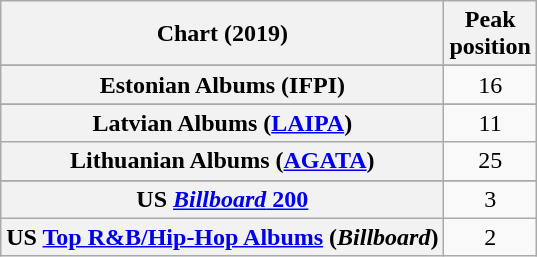<table class="wikitable sortable plainrowheaders" style="text-align:center">
<tr>
<th scope="col">Chart (2019)</th>
<th scope="col">Peak<br>position</th>
</tr>
<tr>
</tr>
<tr>
</tr>
<tr>
</tr>
<tr>
</tr>
<tr>
</tr>
<tr>
</tr>
<tr>
</tr>
<tr>
<th scope="row">Estonian Albums (IFPI)</th>
<td>16</td>
</tr>
<tr>
</tr>
<tr>
</tr>
<tr>
</tr>
<tr>
</tr>
<tr>
<th scope="row">Latvian Albums (<a href='#'>LAIPA</a>)</th>
<td>11</td>
</tr>
<tr>
<th scope="row">Lithuanian Albums (<a href='#'>AGATA</a>)</th>
<td>25</td>
</tr>
<tr>
</tr>
<tr>
</tr>
<tr>
</tr>
<tr>
</tr>
<tr>
<th scope="row">US <a href='#'><em>Billboard</em> 200</a></th>
<td>3</td>
</tr>
<tr>
<th scope="row">US <a href='#'>Top R&B/Hip-Hop Albums</a> (<em>Billboard</em>)</th>
<td>2</td>
</tr>
</table>
